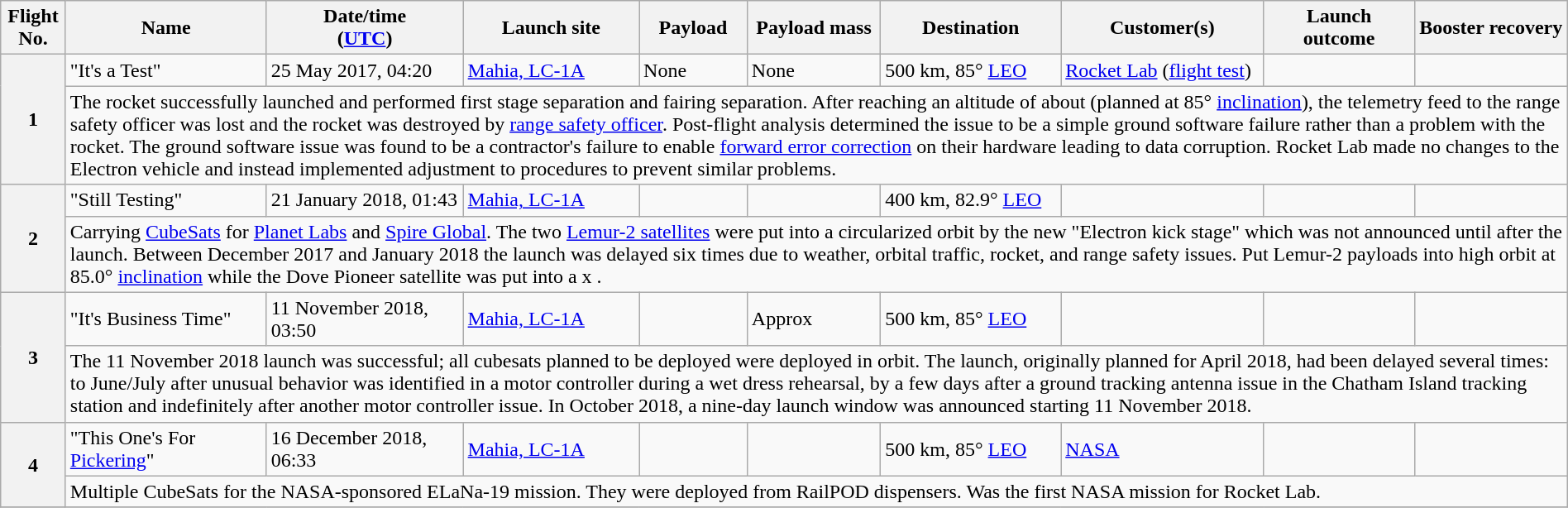<table class="wikitable" style="width: 100%">
<tr>
<th>Flight No.</th>
<th>Name</th>
<th>Date/time<br>(<a href='#'>UTC</a>)</th>
<th>Launch site</th>
<th>Payload</th>
<th>Payload mass</th>
<th>Destination</th>
<th>Customer(s)</th>
<th>Launch outcome</th>
<th>Booster recovery</th>
</tr>
<tr>
<th rowspan=2>1</th>
<td>"It's a Test"</td>
<td>25 May 2017, 04:20</td>
<td><a href='#'>Mahia, LC-1A</a></td>
<td>None</td>
<td>None</td>
<td>500 km, 85° <a href='#'>LEO</a></td>
<td><a href='#'>Rocket Lab</a> (<a href='#'>flight test</a>)</td>
<td></td>
<td></td>
</tr>
<tr>
<td colspan="9">The rocket successfully launched and performed first stage separation and fairing separation. After reaching an altitude of about  (planned  at 85° <a href='#'>inclination</a>), the telemetry feed to the range safety officer was lost and the rocket was destroyed by <a href='#'>range safety officer</a>. Post-flight analysis determined the issue to be a simple ground software failure rather than a problem with the rocket. The ground software issue was found to be a contractor's failure to enable <a href='#'>forward error correction</a> on their hardware leading to data corruption. Rocket Lab made no changes to the Electron vehicle and instead implemented adjustment to procedures to prevent similar problems.</td>
</tr>
<tr>
<th rowspan=2>2</th>
<td>"Still Testing"</td>
<td>21 January 2018, 01:43</td>
<td><a href='#'>Mahia, LC-1A</a></td>
<td></td>
<td></td>
<td>400 km, 82.9° <a href='#'>LEO</a></td>
<td></td>
<td></td>
<td></td>
</tr>
<tr>
<td colspan="9">Carrying <a href='#'>CubeSats</a> for <a href='#'>Planet Labs</a> and <a href='#'>Spire Global</a>. The two <a href='#'>Lemur-2 satellites</a> were put into a circularized orbit by the new "Electron kick stage" which was not announced until after the launch. Between December 2017 and January 2018 the launch was delayed six times due to weather, orbital traffic, rocket, and range safety issues. Put Lemur-2 payloads into  high orbit at 85.0° <a href='#'>inclination</a> while the Dove Pioneer satellite was put into a  x .</td>
</tr>
<tr>
<th rowspan=2>3</th>
<td>"It's Business Time"</td>
<td>11 November 2018, 03:50</td>
<td nowrap><a href='#'>Mahia, LC-1A</a></td>
<td></td>
<td>Approx </td>
<td>500 km, 85° <a href='#'>LEO</a></td>
<td></td>
<td></td>
<td></td>
</tr>
<tr>
<td colspan="9">The 11 November 2018 launch was successful; all cubesats planned to be deployed were deployed in orbit. The launch, originally planned for April 2018, had been delayed several times: to June/July after unusual behavior was identified in a motor controller during a wet dress rehearsal, by a few days after a ground tracking antenna issue in the Chatham Island tracking station and indefinitely after another motor controller issue. In October 2018, a nine-day launch window was announced starting 11 November 2018.</td>
</tr>
<tr>
<th rowspan=2>4</th>
<td>"This One's For <a href='#'>Pickering</a>"</td>
<td>16 December 2018, 06:33</td>
<td><a href='#'>Mahia, LC-1A</a></td>
<td></td>
<td></td>
<td>500 km, 85° <a href='#'>LEO</a></td>
<td><a href='#'>NASA</a></td>
<td></td>
<td></td>
</tr>
<tr>
<td colspan="9">Multiple CubeSats for the NASA-sponsored ELaNa-19 mission. They were deployed from RailPOD dispensers. Was the first NASA mission for Rocket Lab.</td>
</tr>
<tr>
</tr>
</table>
